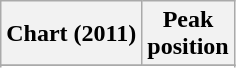<table class="wikitable plainrowheaders sortable" style="text-align:center;">
<tr>
<th scope="col">Chart (2011)</th>
<th scope="col">Peak<br>position</th>
</tr>
<tr>
</tr>
<tr>
</tr>
<tr>
</tr>
</table>
